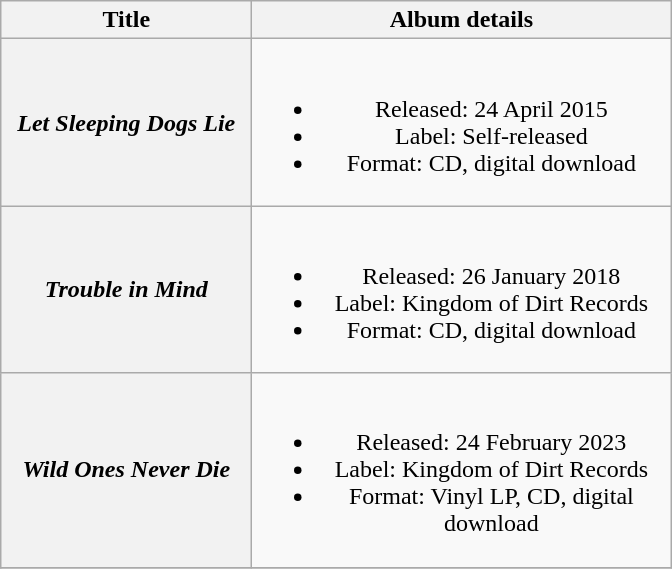<table class="wikitable plainrowheaders" style="text-align:center;">
<tr>
<th scope="col" style="width:10em;">Title</th>
<th scope="col" style="width:17em;">Album details</th>
</tr>
<tr>
<th scope="row"><em>Let Sleeping Dogs Lie</em></th>
<td><br><ul><li>Released: 24 April 2015</li><li>Label: Self-released</li><li>Format: CD, digital download</li></ul></td>
</tr>
<tr>
<th scope="row"><em>Trouble in Mind</em></th>
<td><br><ul><li>Released: 26 January 2018</li><li>Label: Kingdom of Dirt Records</li><li>Format: CD, digital download</li></ul></td>
</tr>
<tr>
<th scope="row"><em>Wild Ones Never Die</em></th>
<td><br><ul><li>Released: 24 February 2023</li><li>Label: Kingdom of Dirt Records</li><li>Format: Vinyl LP, CD, digital download</li></ul></td>
</tr>
<tr>
</tr>
</table>
